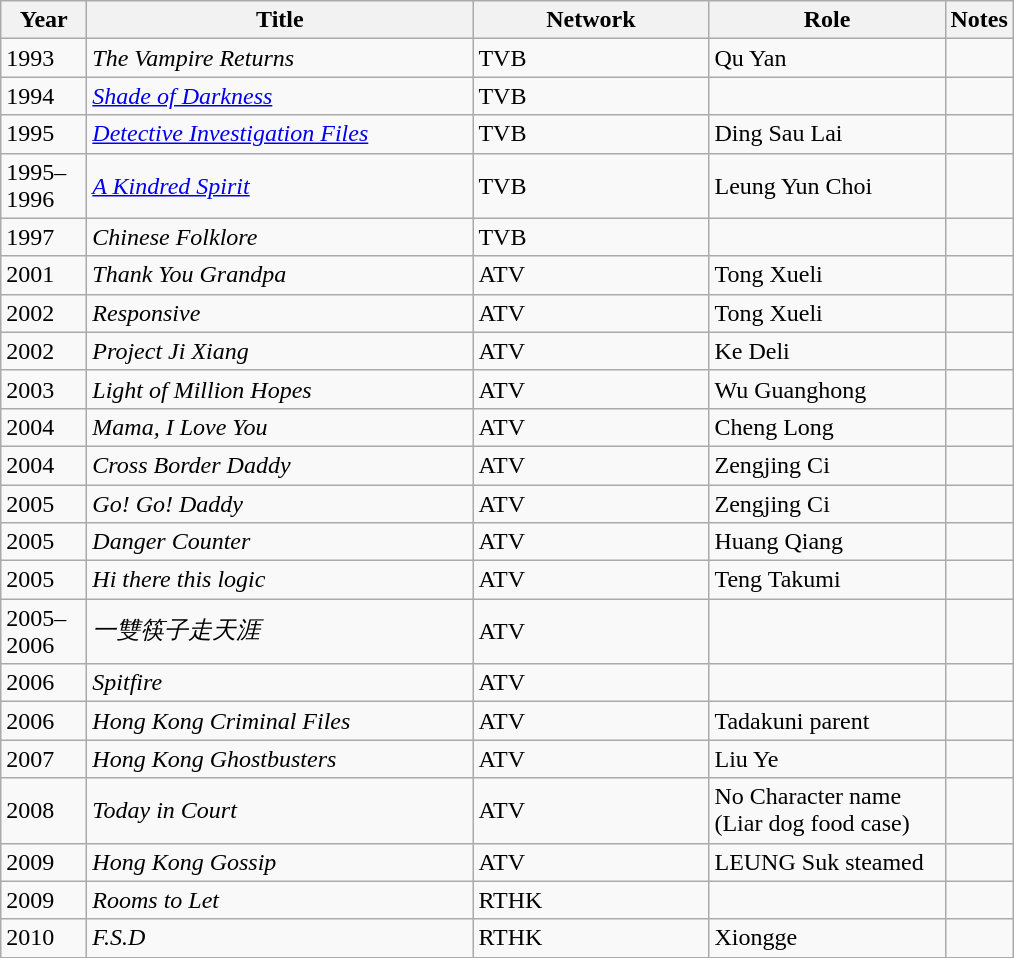<table class="wikitable sortable">
<tr>
<th width="50px">Year</th>
<th width="250px">Title</th>
<th width="150px">Network</th>
<th width="150px">Role</th>
<th class="unsortable">Notes</th>
</tr>
<tr>
<td>1993</td>
<td><em>The Vampire Returns</em></td>
<td>TVB</td>
<td>Qu Yan</td>
<td></td>
</tr>
<tr>
<td>1994</td>
<td><em><a href='#'>Shade of Darkness</a></em></td>
<td>TVB</td>
<td></td>
<td></td>
</tr>
<tr>
<td>1995</td>
<td><em><a href='#'>Detective Investigation Files</a></em></td>
<td>TVB</td>
<td>Ding Sau Lai</td>
<td></td>
</tr>
<tr>
<td>1995–1996</td>
<td><em><a href='#'>A Kindred Spirit</a></em></td>
<td>TVB</td>
<td>Leung Yun Choi</td>
<td></td>
</tr>
<tr>
<td>1997</td>
<td><em>Chinese Folklore</em></td>
<td>TVB</td>
<td></td>
<td></td>
</tr>
<tr>
<td>2001</td>
<td><em>Thank You Grandpa</em></td>
<td>ATV</td>
<td>Tong Xueli</td>
<td></td>
</tr>
<tr>
<td>2002</td>
<td><em>Responsive</em></td>
<td>ATV</td>
<td>Tong Xueli</td>
<td></td>
</tr>
<tr>
<td>2002</td>
<td><em>Project Ji Xiang</em></td>
<td>ATV</td>
<td>Ke Deli</td>
<td></td>
</tr>
<tr>
<td>2003</td>
<td><em>Light of Million Hopes</em></td>
<td>ATV</td>
<td>Wu Guanghong</td>
<td></td>
</tr>
<tr>
<td>2004</td>
<td><em>Mama, I Love You</em></td>
<td>ATV</td>
<td>Cheng Long</td>
<td></td>
</tr>
<tr>
<td>2004</td>
<td><em>Cross Border Daddy</em></td>
<td>ATV</td>
<td>Zengjing Ci</td>
<td></td>
</tr>
<tr>
<td>2005</td>
<td><em>Go! Go! Daddy</em></td>
<td>ATV</td>
<td>Zengjing Ci</td>
<td></td>
</tr>
<tr>
<td>2005</td>
<td><em>Danger Counter</em></td>
<td>ATV</td>
<td>Huang Qiang</td>
<td></td>
</tr>
<tr>
<td>2005</td>
<td><em>Hi there this logic</em></td>
<td>ATV</td>
<td>Teng Takumi</td>
<td></td>
</tr>
<tr>
<td>2005–2006</td>
<td><em>一雙筷子走天涯</em></td>
<td>ATV</td>
<td></td>
<td></td>
</tr>
<tr>
<td>2006</td>
<td><em>Spitfire</em></td>
<td>ATV</td>
<td></td>
<td></td>
</tr>
<tr>
<td>2006</td>
<td><em>Hong Kong Criminal Files</em></td>
<td>ATV</td>
<td>Tadakuni parent</td>
<td></td>
</tr>
<tr>
<td>2007</td>
<td><em>Hong Kong Ghostbusters</em></td>
<td>ATV</td>
<td>Liu Ye</td>
<td></td>
</tr>
<tr>
<td>2008</td>
<td><em>Today in Court</em></td>
<td>ATV</td>
<td>No Character name (Liar dog food case)</td>
<td></td>
</tr>
<tr>
<td>2009</td>
<td><em>Hong Kong Gossip</em></td>
<td>ATV</td>
<td>LEUNG Suk steamed</td>
<td></td>
</tr>
<tr>
<td>2009</td>
<td><em>Rooms to Let</em></td>
<td>RTHK</td>
<td></td>
<td></td>
</tr>
<tr>
<td>2010</td>
<td><em>F.S.D </em></td>
<td>RTHK</td>
<td>Xiongge</td>
<td></td>
</tr>
<tr>
</tr>
</table>
